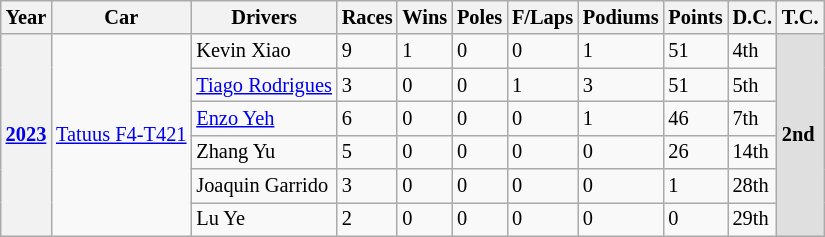<table class="wikitable" style="font-size:85%">
<tr>
<th>Year</th>
<th>Car</th>
<th>Drivers</th>
<th>Races</th>
<th>Wins</th>
<th>Poles</th>
<th>F/Laps</th>
<th>Podiums</th>
<th>Points</th>
<th>D.C.</th>
<th>T.C.</th>
</tr>
<tr>
<th rowspan="6"><a href='#'>2023</a></th>
<td rowspan="6"><a href='#'>Tatuus F4-T421</a></td>
<td> Kevin Xiao</td>
<td>9</td>
<td>1</td>
<td>0</td>
<td>0</td>
<td>1</td>
<td>51</td>
<td>4th</td>
<td rowspan="6" style="background:#DFDFDF"><strong>2nd</strong></td>
</tr>
<tr>
<td> <a href='#'>Tiago Rodrigues</a></td>
<td>3</td>
<td>0</td>
<td>0</td>
<td>1</td>
<td>3</td>
<td>51</td>
<td>5th</td>
</tr>
<tr>
<td> <a href='#'>Enzo Yeh</a></td>
<td>6</td>
<td>0</td>
<td>0</td>
<td>0</td>
<td>1</td>
<td>46</td>
<td>7th</td>
</tr>
<tr>
<td> Zhang Yu</td>
<td>5</td>
<td>0</td>
<td>0</td>
<td>0</td>
<td>0</td>
<td>26</td>
<td>14th</td>
</tr>
<tr>
<td> Joaquin Garrido</td>
<td>3</td>
<td>0</td>
<td>0</td>
<td>0</td>
<td>0</td>
<td>1</td>
<td>28th</td>
</tr>
<tr>
<td> Lu Ye</td>
<td>2</td>
<td>0</td>
<td>0</td>
<td>0</td>
<td>0</td>
<td>0</td>
<td>29th</td>
</tr>
</table>
